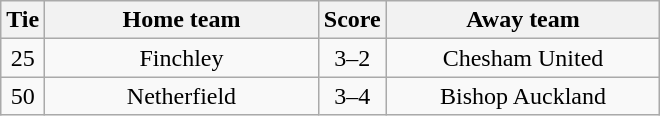<table class="wikitable" style="text-align:center;">
<tr>
<th width=20>Tie</th>
<th width=175>Home team</th>
<th width=20>Score</th>
<th width=175>Away team</th>
</tr>
<tr>
<td>25</td>
<td>Finchley</td>
<td>3–2</td>
<td>Chesham United</td>
</tr>
<tr>
<td>50</td>
<td>Netherfield</td>
<td>3–4</td>
<td>Bishop Auckland</td>
</tr>
</table>
